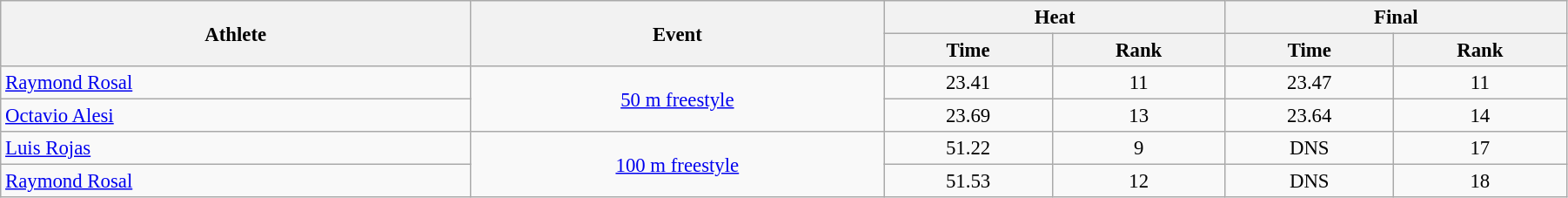<table class=wikitable style="font-size:95%" width="95%">
<tr>
<th rowspan="2">Athlete</th>
<th rowspan="2">Event</th>
<th colspan="2">Heat</th>
<th colspan="2">Final</th>
</tr>
<tr>
<th>Time</th>
<th>Rank</th>
<th>Time</th>
<th>Rank</th>
</tr>
<tr>
<td width=30%><a href='#'>Raymond Rosal</a></td>
<td rowspan=2 align=center><a href='#'>50 m freestyle</a></td>
<td align=center>23.41</td>
<td align=center>11</td>
<td align=center>23.47</td>
<td align=center>11</td>
</tr>
<tr>
<td width=30%><a href='#'>Octavio Alesi</a></td>
<td align=center>23.69</td>
<td align=center>13</td>
<td align=center>23.64</td>
<td align=center>14</td>
</tr>
<tr>
<td width=30%><a href='#'>Luis Rojas</a></td>
<td rowspan=2 align=center><a href='#'>100 m freestyle</a></td>
<td align=center>51.22</td>
<td align=center>9</td>
<td align=center>DNS</td>
<td align=center>17</td>
</tr>
<tr>
<td width=30%><a href='#'>Raymond Rosal</a></td>
<td align=center>51.53</td>
<td align=center>12</td>
<td align=center>DNS</td>
<td align=center>18</td>
</tr>
</table>
